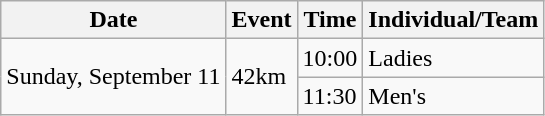<table class="wikitable">
<tr>
<th>Date</th>
<th>Event</th>
<th>Time</th>
<th>Individual/Team</th>
</tr>
<tr>
<td rowspan=2>Sunday, September 11</td>
<td rowspan=2>42km</td>
<td>10:00</td>
<td>Ladies</td>
</tr>
<tr>
<td>11:30</td>
<td>Men's</td>
</tr>
</table>
